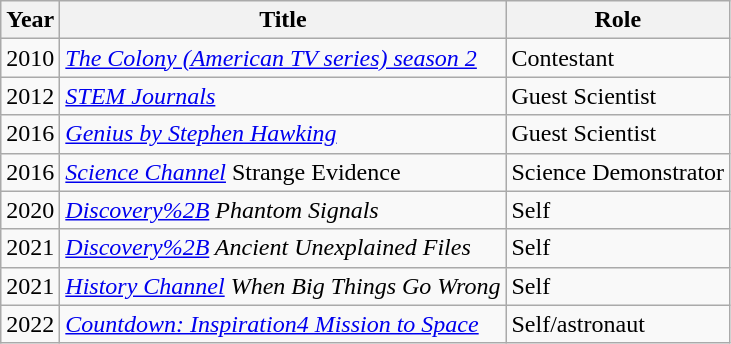<table class="wikitable">
<tr>
<th>Year</th>
<th>Title</th>
<th>Role</th>
</tr>
<tr>
<td>2010</td>
<td><em><a href='#'>The Colony (American TV series) season 2</a></em></td>
<td>Contestant</td>
</tr>
<tr>
<td>2012</td>
<td><em><a href='#'>STEM Journals</a></em></td>
<td>Guest Scientist</td>
</tr>
<tr>
<td>2016</td>
<td><em><a href='#'>Genius by Stephen Hawking</a></em></td>
<td>Guest Scientist</td>
</tr>
<tr>
<td>2016</td>
<td><em><a href='#'>Science Channel</a></em> Strange Evidence</td>
<td>Science Demonstrator</td>
</tr>
<tr>
<td>2020</td>
<td><em><a href='#'>Discovery%2B</a> Phantom Signals</em></td>
<td>Self</td>
</tr>
<tr>
<td>2021</td>
<td><em><a href='#'>Discovery%2B</a> Ancient Unexplained Files</em></td>
<td>Self</td>
</tr>
<tr>
<td>2021</td>
<td><em><a href='#'>History Channel</a> When Big Things Go Wrong</em></td>
<td>Self</td>
</tr>
<tr>
<td>2022</td>
<td><em><a href='#'>Countdown: Inspiration4 Mission to Space</a></em></td>
<td>Self/astronaut</td>
</tr>
</table>
